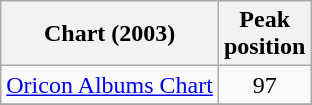<table class="wikitable sortable">
<tr>
<th>Chart (2003)</th>
<th>Peak<br>position</th>
</tr>
<tr>
<td><a href='#'>Oricon Albums Chart</a></td>
<td style="text-align:center;">97</td>
</tr>
<tr>
</tr>
</table>
